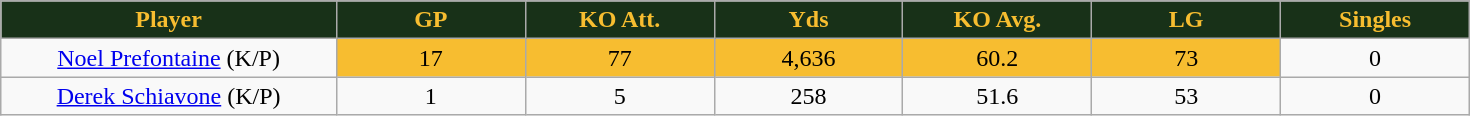<table class="wikitable sortable">
<tr>
<th style="background:#183118;color:#f7bd30;" width="16%">Player</th>
<th style="background:#183118;color:#f7bd30;" width="9%">GP</th>
<th style="background:#183118;color:#f7bd30;" width="9%">KO Att.</th>
<th style="background:#183118;color:#f7bd30;" width="9%">Yds</th>
<th style="background:#183118;color:#f7bd30;" width="9%">KO Avg.</th>
<th style="background:#183118;color:#f7bd30;" width="9%">LG</th>
<th style="background:#183118;color:#f7bd30;" width="9%">Singles</th>
</tr>
<tr align="center">
<td><a href='#'>Noel Prefontaine</a> (K/P)</td>
<td bgcolor="#f7bd30">17</td>
<td bgcolor="#f7bd30">77</td>
<td bgcolor="#f7bd30">4,636</td>
<td bgcolor="#f7bd30">60.2</td>
<td bgcolor="#f7bd30">73</td>
<td>0</td>
</tr>
<tr align="center">
<td><a href='#'>Derek Schiavone</a> (K/P)</td>
<td>1</td>
<td>5</td>
<td>258</td>
<td>51.6</td>
<td>53</td>
<td>0</td>
</tr>
</table>
